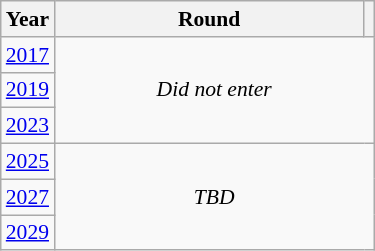<table class="wikitable" style="text-align: center; font-size:90%">
<tr>
<th>Year</th>
<th style="width:200px">Round</th>
<th></th>
</tr>
<tr>
<td><a href='#'>2017</a></td>
<td colspan="2" rowspan="3"><em>Did not enter</em></td>
</tr>
<tr>
<td><a href='#'>2019</a></td>
</tr>
<tr>
<td><a href='#'>2023</a></td>
</tr>
<tr>
<td><a href='#'>2025</a></td>
<td colspan="2" rowspan="3"><em>TBD</em></td>
</tr>
<tr>
<td><a href='#'>2027</a></td>
</tr>
<tr>
<td><a href='#'>2029</a></td>
</tr>
</table>
